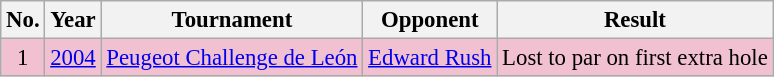<table class="wikitable" style="font-size:95%;">
<tr>
<th>No.</th>
<th>Year</th>
<th>Tournament</th>
<th>Opponent</th>
<th>Result</th>
</tr>
<tr style="background:#F2C1D1;">
<td align=center>1</td>
<td><a href='#'>2004</a></td>
<td><a href='#'>Peugeot Challenge de León</a></td>
<td> <a href='#'>Edward Rush</a></td>
<td>Lost to par on first extra hole</td>
</tr>
</table>
